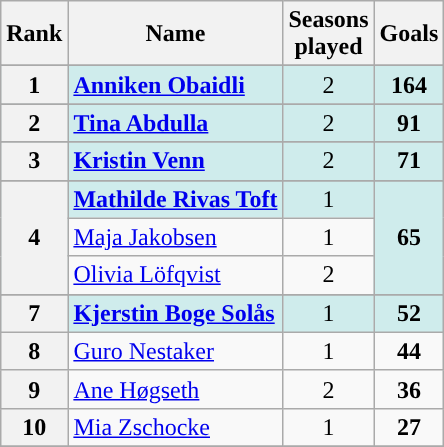<table class="wikitable" style="text-align: center;">
<tr>
<th>Rank</th>
<th class="unsortable">Name</th>
<th>Seasons<br>played</th>
<th>Goals</th>
</tr>
<tr>
</tr>
<tr style="background-color: #CFECEC;">
<th rowspan="1">1</th>
<td style="text-align: left;"> <strong><a href='#'>Anniken Obaidli</a></strong></td>
<td>2</td>
<td><strong>164</strong></td>
</tr>
<tr>
</tr>
<tr style="background-color: #CFECEC;">
<th rowspan="1">2</th>
<td style="text-align: left;"> <strong><a href='#'>Tina Abdulla</a></strong></td>
<td>2</td>
<td><strong>91</strong></td>
</tr>
<tr>
</tr>
<tr style="background-color: #CFECEC;">
<th rowspan=1>3</th>
<td style="text-align: left;"> <strong><a href='#'>Kristin Venn</a></strong></td>
<td>2</td>
<td><strong>71</strong></td>
</tr>
<tr>
</tr>
<tr style="background-color: #CFECEC;">
<th rowspan=3>4</th>
<td style="text-align: left;"> <strong><a href='#'>Mathilde Rivas Toft</a></strong></td>
<td>1</td>
<td rowspan=3><strong>65</strong></td>
</tr>
<tr>
<td style="text-align: left;"> <a href='#'>Maja Jakobsen</a></td>
<td>1</td>
</tr>
<tr>
<td style="text-align: left;"> <a href='#'>Olivia Löfqvist</a></td>
<td>2</td>
</tr>
<tr>
</tr>
<tr style="background-color: #CFECEC;">
<th>7</th>
<td style="text-align: left;"> <strong><a href='#'>Kjerstin Boge Solås</a></strong></td>
<td>1</td>
<td><strong>52</strong></td>
</tr>
<tr>
<th>8</th>
<td style="text-align: left;"> <a href='#'>Guro Nestaker</a></td>
<td>1</td>
<td><strong>44</strong></td>
</tr>
<tr>
<th>9</th>
<td style="text-align: left;"> <a href='#'>Ane Høgseth</a></td>
<td>2</td>
<td><strong>36</strong></td>
</tr>
<tr>
<th>10</th>
<td style="text-align: left;"> <a href='#'>Mia Zschocke</a></td>
<td>1</td>
<td><strong>27</strong></td>
</tr>
<tr>
</tr>
</table>
